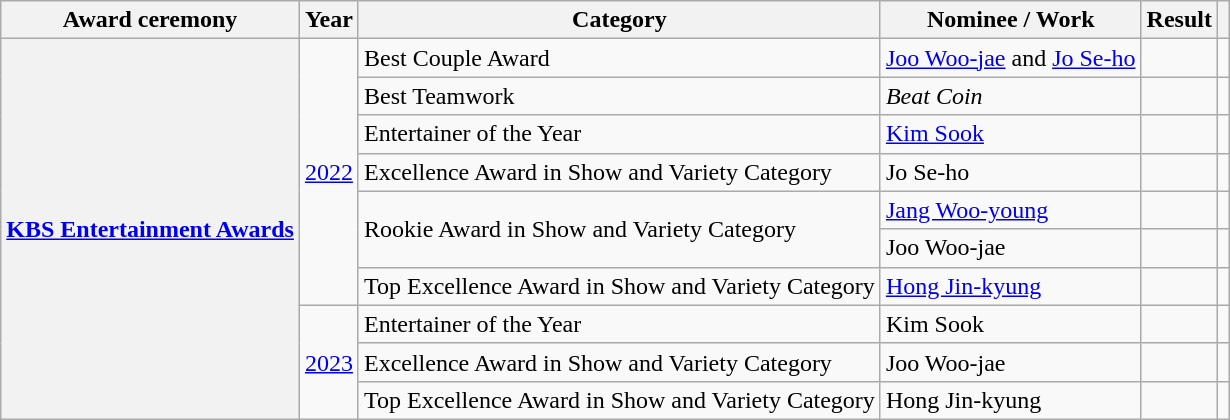<table class="wikitable plainrowheaders sortable">
<tr>
<th scope="col">Award ceremony</th>
<th scope="col">Year</th>
<th scope="col">Category</th>
<th scope="col">Nominee / Work</th>
<th scope="col">Result</th>
<th scope="col" class="unsortable"></th>
</tr>
<tr>
<th scope="row" rowspan="10"><a href='#'>KBS Entertainment Awards</a></th>
<td style="text-align:center" rowspan="7"><a href='#'>2022</a></td>
<td>Best Couple Award</td>
<td><a href='#'>Joo Woo-jae</a> and <a href='#'>Jo Se-ho</a></td>
<td></td>
<td style="text-align:center"></td>
</tr>
<tr>
<td>Best Teamwork</td>
<td><em>Beat Coin</em></td>
<td></td>
<td style="text-align:center"></td>
</tr>
<tr>
<td>Entertainer of the Year</td>
<td><a href='#'>Kim Sook</a></td>
<td></td>
<td style="text-align:center"></td>
</tr>
<tr>
<td>Excellence Award in Show and Variety Category</td>
<td>Jo Se-ho</td>
<td></td>
<td style="text-align:center"></td>
</tr>
<tr>
<td rowspan="2">Rookie Award in Show and Variety Category</td>
<td><a href='#'>Jang Woo-young</a></td>
<td></td>
<td style="text-align:center"></td>
</tr>
<tr>
<td>Joo Woo-jae</td>
<td></td>
<td style="text-align:center"></td>
</tr>
<tr>
<td>Top Excellence Award in Show and Variety Category</td>
<td><a href='#'>Hong Jin-kyung</a></td>
<td></td>
<td style="text-align:center"></td>
</tr>
<tr>
<td style="text-align:center" rowspan="3"><a href='#'>2023</a></td>
<td>Entertainer of the Year</td>
<td>Kim Sook</td>
<td></td>
<td style="text-align:center"></td>
</tr>
<tr>
<td>Excellence Award in Show and Variety Category</td>
<td>Joo Woo-jae</td>
<td></td>
<td style="text-align:center"></td>
</tr>
<tr>
<td>Top Excellence Award in Show and Variety Category</td>
<td>Hong Jin-kyung</td>
<td></td>
<td style="text-align:center"></td>
</tr>
</table>
